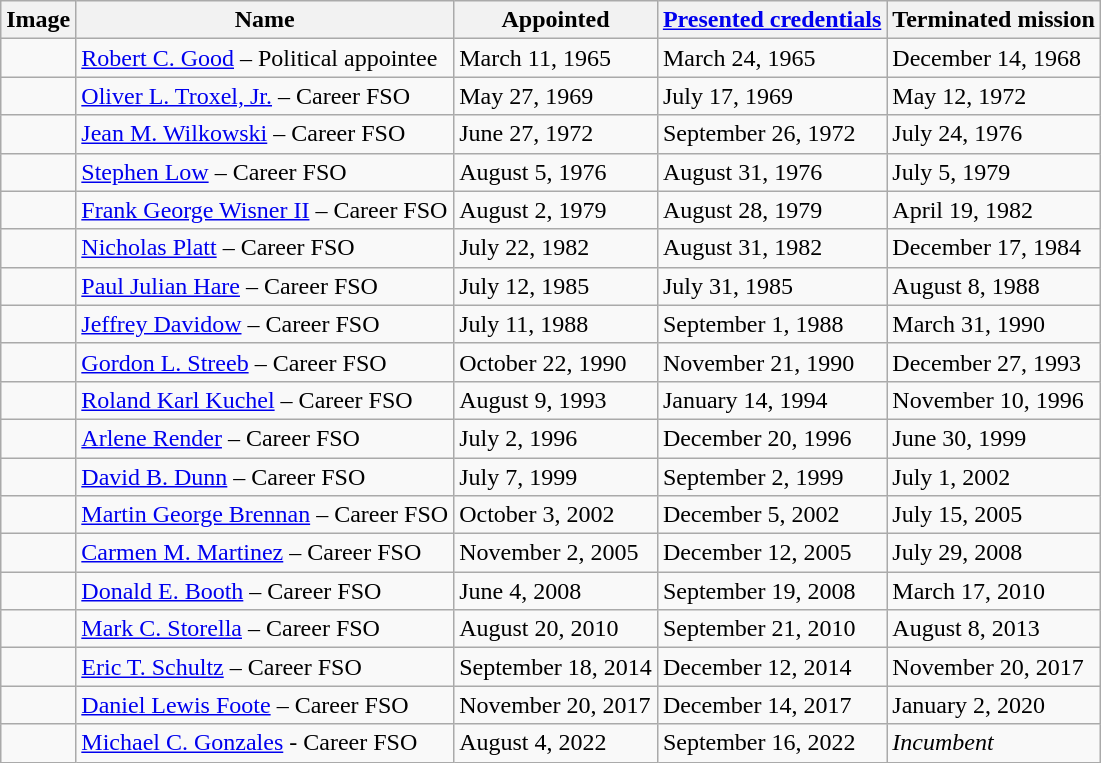<table class="wikitable">
<tr>
<th>Image</th>
<th>Name</th>
<th>Appointed</th>
<th><a href='#'>Presented credentials</a></th>
<th>Terminated mission</th>
</tr>
<tr>
<td></td>
<td><a href='#'>Robert C. Good</a> – Political appointee</td>
<td>March 11, 1965</td>
<td>March 24, 1965</td>
<td>December 14, 1968</td>
</tr>
<tr>
<td></td>
<td><a href='#'>Oliver L. Troxel, Jr.</a> – Career FSO</td>
<td>May 27, 1969</td>
<td>July 17, 1969</td>
<td>May 12, 1972</td>
</tr>
<tr>
<td></td>
<td><a href='#'>Jean M. Wilkowski</a> – Career FSO</td>
<td>June 27, 1972</td>
<td>September 26, 1972</td>
<td>July 24, 1976</td>
</tr>
<tr>
<td></td>
<td><a href='#'>Stephen Low</a> – Career FSO</td>
<td>August 5, 1976</td>
<td>August 31, 1976</td>
<td>July 5, 1979</td>
</tr>
<tr>
<td></td>
<td><a href='#'>Frank George Wisner II</a> – Career FSO</td>
<td>August 2, 1979</td>
<td>August 28, 1979</td>
<td>April 19, 1982</td>
</tr>
<tr>
<td></td>
<td><a href='#'>Nicholas Platt</a> – Career FSO</td>
<td>July 22, 1982</td>
<td>August 31, 1982</td>
<td>December 17, 1984</td>
</tr>
<tr>
<td></td>
<td><a href='#'>Paul Julian Hare</a> – Career FSO</td>
<td>July 12, 1985</td>
<td>July 31, 1985</td>
<td>August 8, 1988</td>
</tr>
<tr>
<td></td>
<td><a href='#'>Jeffrey Davidow</a> – Career FSO</td>
<td>July 11, 1988</td>
<td>September 1, 1988</td>
<td>March 31, 1990</td>
</tr>
<tr>
<td></td>
<td><a href='#'>Gordon L. Streeb</a> – Career FSO</td>
<td>October 22, 1990</td>
<td>November 21, 1990</td>
<td>December 27, 1993</td>
</tr>
<tr>
<td></td>
<td><a href='#'>Roland Karl Kuchel</a> – Career FSO</td>
<td>August 9, 1993</td>
<td>January 14, 1994</td>
<td>November 10, 1996</td>
</tr>
<tr>
<td></td>
<td><a href='#'>Arlene Render</a> – Career FSO</td>
<td>July 2, 1996</td>
<td>December 20, 1996</td>
<td>June 30, 1999</td>
</tr>
<tr>
<td></td>
<td><a href='#'>David B. Dunn</a> – Career FSO</td>
<td>July 7, 1999</td>
<td>September 2, 1999</td>
<td>July 1, 2002</td>
</tr>
<tr>
<td></td>
<td><a href='#'>Martin George Brennan</a> – Career FSO</td>
<td>October 3, 2002</td>
<td>December 5, 2002</td>
<td>July 15, 2005</td>
</tr>
<tr>
<td></td>
<td><a href='#'>Carmen M. Martinez</a> – Career FSO</td>
<td>November 2, 2005</td>
<td>December 12, 2005</td>
<td>July 29, 2008</td>
</tr>
<tr>
<td></td>
<td><a href='#'>Donald E. Booth</a> – Career FSO</td>
<td>June 4, 2008</td>
<td>September 19, 2008</td>
<td>March 17, 2010</td>
</tr>
<tr>
<td></td>
<td><a href='#'>Mark C. Storella</a> – Career FSO</td>
<td>August 20, 2010</td>
<td>September 21, 2010</td>
<td>August 8, 2013</td>
</tr>
<tr>
<td></td>
<td><a href='#'>Eric T. Schultz</a> – Career FSO</td>
<td>September 18, 2014</td>
<td>December 12, 2014</td>
<td>November 20, 2017</td>
</tr>
<tr>
<td></td>
<td><a href='#'>Daniel Lewis Foote</a> – Career FSO</td>
<td>November 20, 2017</td>
<td>December 14, 2017</td>
<td>January 2, 2020</td>
</tr>
<tr>
<td></td>
<td><a href='#'>Michael C. Gonzales</a> - Career FSO</td>
<td>August 4, 2022</td>
<td>September 16, 2022</td>
<td><em>Incumbent</em></td>
</tr>
</table>
